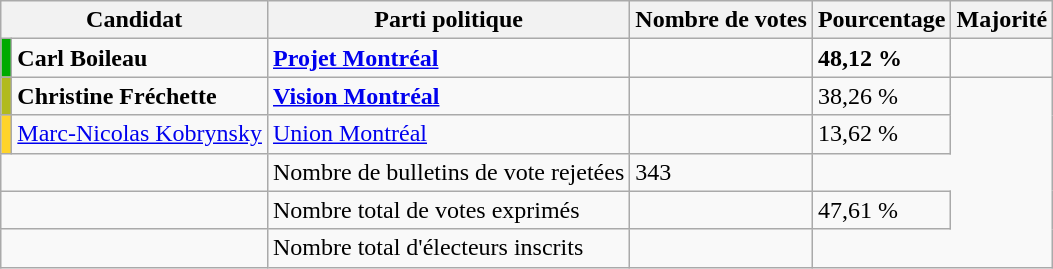<table class="wikitable centre">
<tr>
<th scope=col colspan="2">Candidat</th>
<th scope=col>Parti politique</th>
<th scope=col>Nombre de votes</th>
<th scope=col>Pourcentage</th>
<th scope=col>Majorité</th>
</tr>
<tr>
<td style="background:#00aa00"></td>
<td><strong>Carl Boileau</strong></td>
<td><strong><a href='#'>Projet Montréal</a></strong></td>
<td><strong></strong></td>
<td><strong>48,12 %</strong></td>
<td></td>
</tr>
<tr>
<td style="background:#B1BA1E"></td>
<td><strong>Christine Fréchette</strong></td>
<td><strong><a href='#'>Vision Montréal</a></strong></td>
<td></td>
<td>38,26 %</td>
</tr>
<tr>
<td style="background:#ffd42a"></td>
<td><a href='#'>Marc-Nicolas Kobrynsky</a></td>
<td><a href='#'>Union Montréal</a></td>
<td></td>
<td>13,62 %</td>
</tr>
<tr>
<td colspan="2"></td>
<td>Nombre de bulletins de vote rejetées</td>
<td>343</td>
</tr>
<tr>
<td colspan="2"></td>
<td>Nombre total de votes exprimés</td>
<td></td>
<td>47,61 %</td>
</tr>
<tr>
<td colspan="2"></td>
<td>Nombre total d'électeurs inscrits</td>
<td></td>
</tr>
</table>
